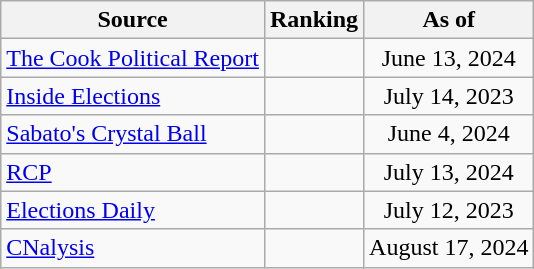<table class="wikitable" style=text-align:center>
<tr>
<th>Source</th>
<th>Ranking</th>
<th>As of</th>
</tr>
<tr>
<td align=left><a href='#'>The Cook Political Report</a></td>
<td></td>
<td>June 13, 2024</td>
</tr>
<tr>
<td align=left><a href='#'>Inside Elections</a></td>
<td></td>
<td>July 14, 2023</td>
</tr>
<tr>
<td align=left><a href='#'>Sabato's Crystal Ball</a></td>
<td></td>
<td>June 4, 2024</td>
</tr>
<tr>
<td align=left><a href='#'>RCP</a></td>
<td></td>
<td>July 13, 2024</td>
</tr>
<tr>
<td align=left><a href='#'>Elections Daily</a></td>
<td></td>
<td>July 12, 2023</td>
</tr>
<tr>
<td align=left><a href='#'>CNalysis</a></td>
<td></td>
<td>August 17, 2024</td>
</tr>
</table>
